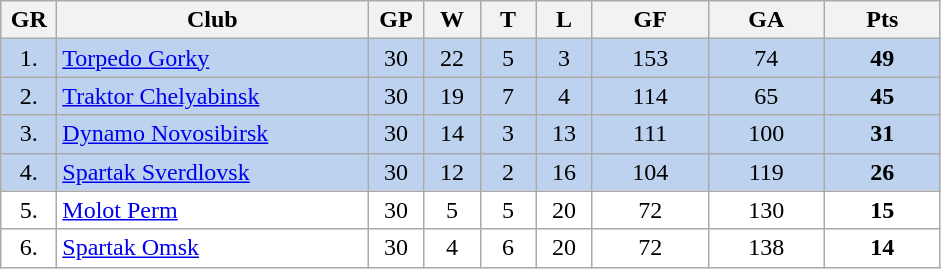<table class="wikitable">
<tr>
<th width="30">GR</th>
<th width="200">Club</th>
<th width="30">GP</th>
<th width="30">W</th>
<th width="30">T</th>
<th width="30">L</th>
<th width="70">GF</th>
<th width="70">GA</th>
<th width="70">Pts</th>
</tr>
<tr bgcolor="#BCD2EE" align="center">
<td>1.</td>
<td align="left"><a href='#'>Torpedo Gorky</a></td>
<td>30</td>
<td>22</td>
<td>5</td>
<td>3</td>
<td>153</td>
<td>74</td>
<td><strong>49</strong></td>
</tr>
<tr bgcolor="#BCD2EE" align="center">
<td>2.</td>
<td align="left"><a href='#'>Traktor Chelyabinsk</a></td>
<td>30</td>
<td>19</td>
<td>7</td>
<td>4</td>
<td>114</td>
<td>65</td>
<td><strong>45</strong></td>
</tr>
<tr bgcolor="#BCD2EE" align="center">
<td>3.</td>
<td align="left"><a href='#'>Dynamo Novosibirsk</a></td>
<td>30</td>
<td>14</td>
<td>3</td>
<td>13</td>
<td>111</td>
<td>100</td>
<td><strong>31</strong></td>
</tr>
<tr bgcolor="#BCD2EE" align="center">
<td>4.</td>
<td align="left"><a href='#'>Spartak Sverdlovsk</a></td>
<td>30</td>
<td>12</td>
<td>2</td>
<td>16</td>
<td>104</td>
<td>119</td>
<td><strong>26</strong></td>
</tr>
<tr bgcolor="#FFFFFF" align="center">
<td>5.</td>
<td align="left"><a href='#'>Molot Perm</a></td>
<td>30</td>
<td>5</td>
<td>5</td>
<td>20</td>
<td>72</td>
<td>130</td>
<td><strong>15</strong></td>
</tr>
<tr bgcolor="#FFFFFF" align="center">
<td>6.</td>
<td align="left"><a href='#'>Spartak Omsk</a></td>
<td>30</td>
<td>4</td>
<td>6</td>
<td>20</td>
<td>72</td>
<td>138</td>
<td><strong>14</strong></td>
</tr>
</table>
